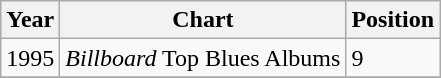<table class="wikitable">
<tr>
<th>Year</th>
<th>Chart</th>
<th>Position</th>
</tr>
<tr>
<td>1995</td>
<td><em>Billboard</em> Top Blues Albums</td>
<td>9</td>
</tr>
<tr>
</tr>
</table>
